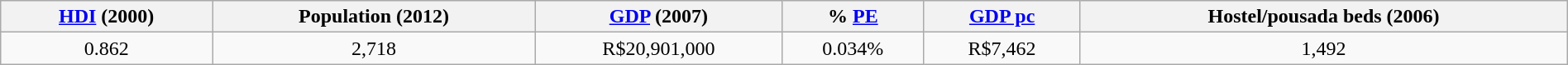<table class="wikitable" style="width:100%; text-align: center">
<tr>
<th><a href='#'>HDI</a> (2000)</th>
<th>Population (2012)</th>
<th><a href='#'>GDP</a> (2007)</th>
<th>% <a href='#'>PE</a></th>
<th><a href='#'>GDP pc</a></th>
<th>Hostel/pousada beds (2006)</th>
</tr>
<tr>
<td>0.862</td>
<td>2,718</td>
<td>R$20,901,000</td>
<td>0.034%</td>
<td>R$7,462</td>
<td>1,492</td>
</tr>
</table>
